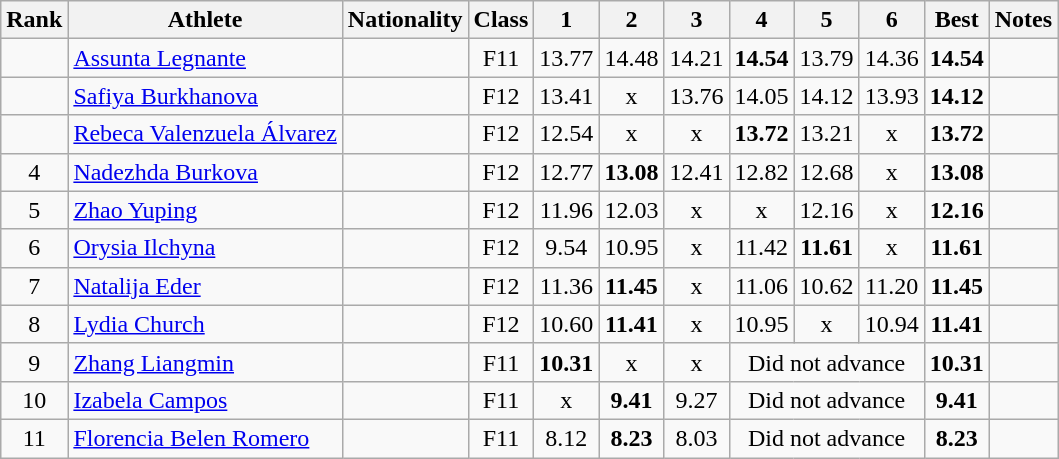<table class="wikitable sortable" style="text-align:center">
<tr>
<th>Rank</th>
<th>Athlete</th>
<th>Nationality</th>
<th>Class</th>
<th>1</th>
<th>2</th>
<th>3</th>
<th>4</th>
<th>5</th>
<th>6</th>
<th>Best</th>
<th>Notes</th>
</tr>
<tr>
<td></td>
<td align="left"><a href='#'>Assunta Legnante</a></td>
<td align="left"></td>
<td>F11</td>
<td>13.77</td>
<td>14.48</td>
<td>14.21</td>
<td><strong>14.54</strong></td>
<td>13.79</td>
<td>14.36</td>
<td><strong>14.54</strong></td>
<td></td>
</tr>
<tr>
<td></td>
<td align="left"><a href='#'>Safiya Burkhanova</a></td>
<td align="left"></td>
<td>F12</td>
<td>13.41</td>
<td>x</td>
<td>13.76</td>
<td>14.05</td>
<td>14.12</td>
<td>13.93</td>
<td><strong>14.12</strong></td>
<td></td>
</tr>
<tr>
<td></td>
<td align="left"><a href='#'>Rebeca Valenzuela Álvarez</a></td>
<td align="left"></td>
<td>F12</td>
<td>12.54</td>
<td>x</td>
<td>x</td>
<td><strong>13.72</strong></td>
<td>13.21</td>
<td>x</td>
<td><strong>13.72</strong></td>
<td></td>
</tr>
<tr>
<td>4</td>
<td align="left"><a href='#'>Nadezhda Burkova</a></td>
<td align="left"></td>
<td>F12</td>
<td>12.77</td>
<td><strong>13.08</strong></td>
<td>12.41</td>
<td>12.82</td>
<td>12.68</td>
<td>x</td>
<td><strong>13.08</strong></td>
<td></td>
</tr>
<tr>
<td>5</td>
<td align="left"><a href='#'>Zhao Yuping</a></td>
<td align="left"></td>
<td>F12</td>
<td>11.96</td>
<td>12.03</td>
<td>x</td>
<td>x</td>
<td>12.16</td>
<td>x</td>
<td><strong>12.16</strong></td>
<td></td>
</tr>
<tr>
<td>6</td>
<td align="left"><a href='#'>Orysia Ilchyna</a></td>
<td align="left"></td>
<td>F12</td>
<td>9.54</td>
<td>10.95</td>
<td>x</td>
<td>11.42</td>
<td><strong>11.61</strong></td>
<td>x</td>
<td><strong>11.61</strong></td>
<td></td>
</tr>
<tr>
<td>7</td>
<td align="left"><a href='#'>Natalija Eder</a></td>
<td align="left"></td>
<td>F12</td>
<td>11.36</td>
<td><strong>11.45</strong></td>
<td>x</td>
<td>11.06</td>
<td>10.62</td>
<td>11.20</td>
<td><strong>11.45</strong></td>
<td></td>
</tr>
<tr>
<td>8</td>
<td align="left"><a href='#'>Lydia Church</a></td>
<td align="left"></td>
<td>F12</td>
<td>10.60</td>
<td><strong>11.41</strong></td>
<td>x</td>
<td>10.95</td>
<td>x</td>
<td>10.94</td>
<td><strong>11.41</strong></td>
<td></td>
</tr>
<tr>
<td>9</td>
<td align="left"><a href='#'>Zhang Liangmin</a></td>
<td align="left"></td>
<td>F11</td>
<td><strong>10.31</strong></td>
<td>x</td>
<td>x</td>
<td colspan="3">Did not advance</td>
<td><strong>10.31</strong></td>
<td></td>
</tr>
<tr>
<td>10</td>
<td align="left"><a href='#'>Izabela Campos</a></td>
<td align="left"></td>
<td>F11</td>
<td>x</td>
<td><strong>9.41</strong></td>
<td>9.27</td>
<td colspan="3">Did not advance</td>
<td><strong>9.41</strong></td>
<td></td>
</tr>
<tr>
<td>11</td>
<td align="left"><a href='#'>Florencia Belen Romero</a></td>
<td align="left"></td>
<td>F11</td>
<td>8.12</td>
<td><strong>8.23</strong></td>
<td>8.03</td>
<td colspan="3">Did not advance</td>
<td><strong>8.23</strong></td>
<td></td>
</tr>
</table>
